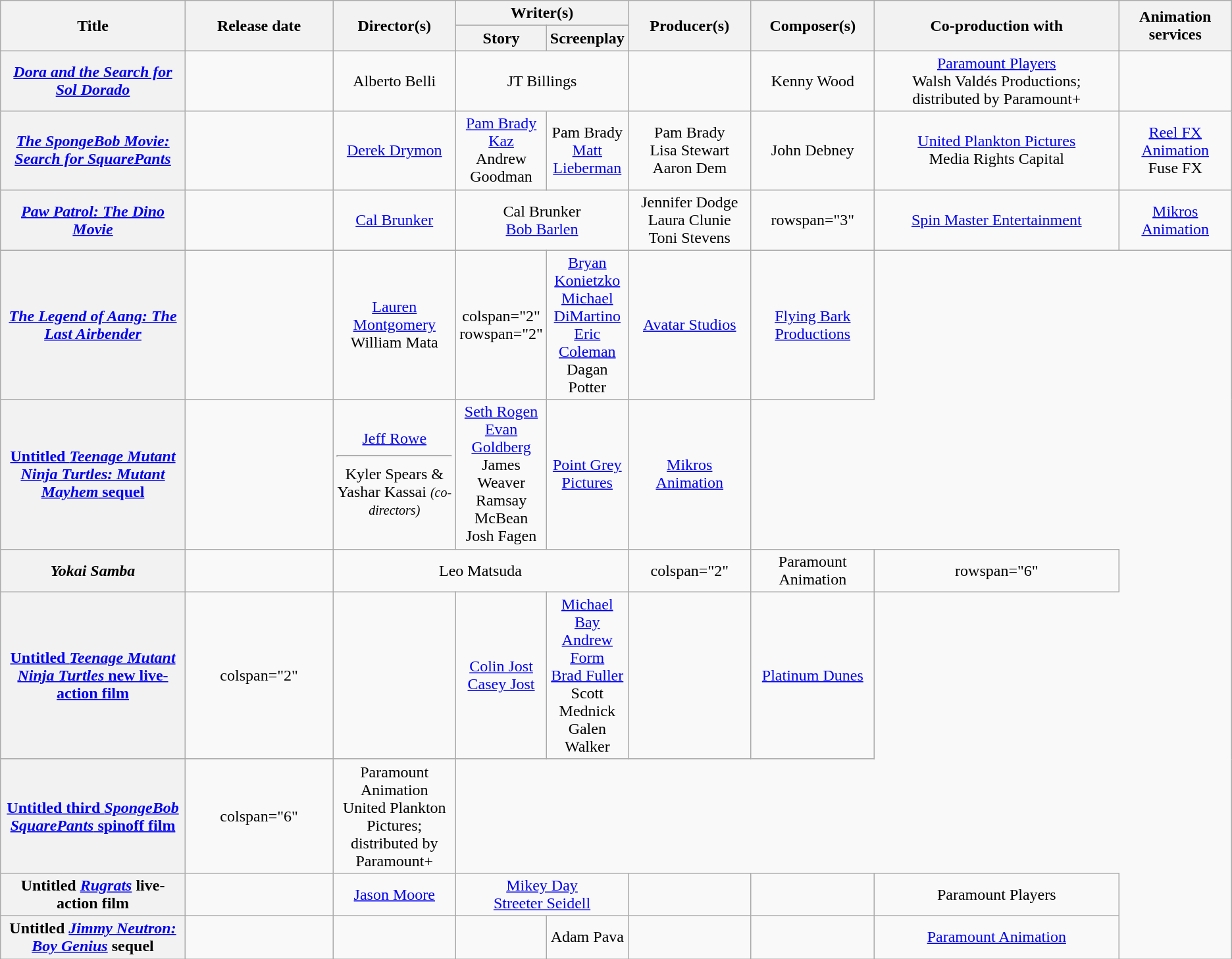<table class="wikitable plainrowheaders sortable" style="text-align: center;">
<tr>
<th rowspan="2" scope="col" width="15%">Title</th>
<th rowspan="2" scope="col" width="12%">Release date</th>
<th rowspan="2" scope="col" width="10%">Director(s)</th>
<th colspan="2" scope="col" width="10%">Writer(s)</th>
<th rowspan="2" scope="col" width="10%">Producer(s)</th>
<th rowspan="2" scope="col" width="10%">Composer(s)</th>
<th rowspan="2" scope="col">Co-production with</th>
<th rowspan="2" scope="col">Animation services</th>
</tr>
<tr>
<th>Story</th>
<th>Screenplay</th>
</tr>
<tr>
<th scope="row"><em><a href='#'>Dora and the Search for Sol Dorado</a></em></th>
<td></td>
<td colspan="1">Alberto Belli</td>
<td colspan="2">JT Billings</td>
<td></td>
<td>Kenny Wood</td>
<td><a href='#'>Paramount Players</a> <br> Walsh Valdés Productions; distributed by Paramount+</td>
<td></td>
</tr>
<tr>
<th scope="row"><em><a href='#'>The SpongeBob Movie: Search for SquarePants</a></em></th>
<td></td>
<td colspan="1"><a href='#'>Derek Drymon</a></td>
<td><a href='#'>Pam Brady</a><br><a href='#'>Kaz</a><br>Andrew Goodman</td>
<td>Pam Brady<br><a href='#'>Matt Lieberman</a></td>
<td>Pam Brady<br>Lisa Stewart<br>Aaron Dem</td>
<td>John Debney</td>
<td><a href='#'>United Plankton Pictures</a> <br> Media Rights Capital</td>
<td><a href='#'>Reel FX Animation</a> <br> Fuse FX</td>
</tr>
<tr>
<th scope="row"><em><a href='#'>Paw Patrol: The Dino Movie</a></em></th>
<td></td>
<td><a href='#'>Cal Brunker</a></td>
<td colspan="2">Cal Brunker<br><a href='#'>Bob Barlen</a></td>
<td>Jennifer Dodge<br>Laura Clunie<br>Toni Stevens</td>
<td>rowspan="3" </td>
<td><a href='#'>Spin Master Entertainment</a></td>
<td><a href='#'>Mikros Animation</a></td>
</tr>
<tr>
<th scope="row"><em><a href='#'>The Legend of Aang: The Last Airbender</a></em></th>
<td></td>
<td><a href='#'>Lauren Montgomery</a><br>William Mata</td>
<td>colspan="2" rowspan="2" </td>
<td><a href='#'>Bryan Konietzko</a><br><a href='#'>Michael DiMartino</a><br><a href='#'>Eric Coleman</a><br>Dagan Potter</td>
<td><a href='#'>Avatar Studios</a></td>
<td><a href='#'>Flying Bark Productions</a></td>
</tr>
<tr>
<th scope="row"><a href='#'>Untitled <em>Teenage Mutant Ninja Turtles: Mutant Mayhem</em> sequel</a></th>
<td></td>
<td><a href='#'>Jeff Rowe</a><hr>Kyler Spears & Yashar Kassai <em><small> (co-directors) </small></em></td>
<td><a href='#'>Seth Rogen</a><br><a href='#'>Evan Goldberg</a><br>James Weaver<br>Ramsay McBean<br>Josh Fagen</td>
<td><a href='#'>Point Grey Pictures</a></td>
<td><a href='#'>Mikros Animation</a></td>
</tr>
<tr>
<th scope="row"><em>Yokai Samba</em></th>
<td></td>
<td colspan="3">Leo Matsuda</td>
<td>colspan="2" </td>
<td>Paramount Animation</td>
<td>rowspan="6" </td>
</tr>
<tr>
<th scope="row"><a href='#'>Untitled <em>Teenage Mutant Ninja Turtles</em> new live-action film</a></th>
<td>colspan="2" </td>
<td></td>
<td><a href='#'>Colin Jost</a><br><a href='#'>Casey Jost</a></td>
<td><a href='#'>Michael Bay</a><br><a href='#'>Andrew Form</a><br><a href='#'>Brad Fuller</a><br>Scott Mednick<br>Galen Walker</td>
<td></td>
<td><a href='#'>Platinum Dunes</a></td>
</tr>
<tr>
<th scope="row"><a href='#'>Untitled third <em>SpongeBob SquarePants</em> spinoff film</a></th>
<td>colspan="6" </td>
<td>Paramount Animation<br>United Plankton Pictures; distributed by Paramount+</td>
</tr>
<tr>
<th scope="row">Untitled <em><a href='#'>Rugrats</a></em> live-action film</th>
<td></td>
<td><a href='#'>Jason Moore</a></td>
<td colspan="2"><a href='#'>Mikey Day</a><br><a href='#'>Streeter Seidell</a></td>
<td></td>
<td></td>
<td>Paramount Players</td>
</tr>
<tr>
<th scope="row">Untitled <em><a href='#'>Jimmy Neutron: Boy Genius</a></em> sequel</th>
<td></td>
<td></td>
<td></td>
<td>Adam Pava</td>
<td></td>
<td></td>
<td><a href='#'>Paramount Animation</a></td>
</tr>
</table>
